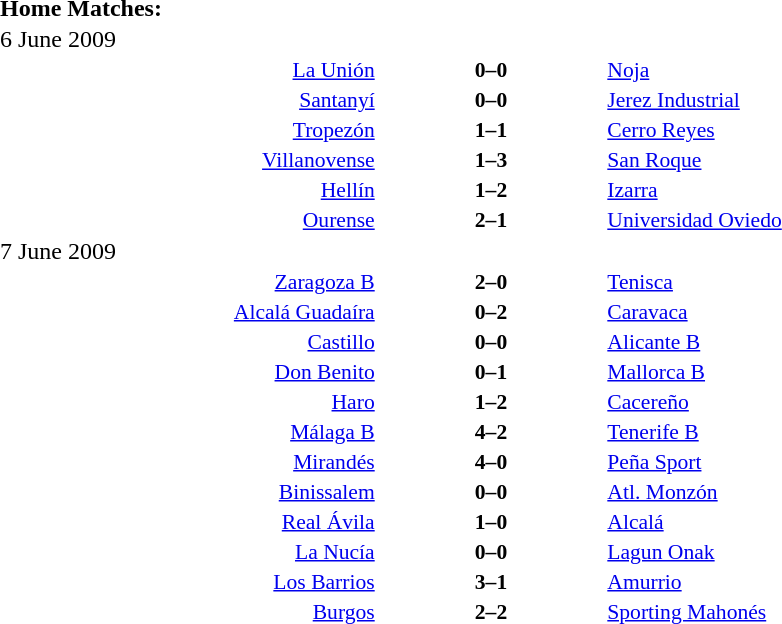<table width=100% cellspacing=1>
<tr>
<th width=20%></th>
<th width=12%></th>
<th width=20%></th>
<th></th>
</tr>
<tr>
<td><strong>Home Matches:</strong></td>
</tr>
<tr>
<td>6 June 2009</td>
</tr>
<tr style=font-size:90%>
<td align=right><a href='#'>La Unión</a></td>
<td align=center><strong>0–0</strong></td>
<td><a href='#'>Noja</a></td>
</tr>
<tr style=font-size:90%>
<td align=right><a href='#'>Santanyí</a></td>
<td align=center><strong>0–0</strong></td>
<td><a href='#'>Jerez Industrial</a></td>
</tr>
<tr style=font-size:90%>
<td align=right><a href='#'>Tropezón</a></td>
<td align=center><strong>1–1</strong></td>
<td><a href='#'>Cerro Reyes</a></td>
</tr>
<tr style=font-size:90%>
<td align=right><a href='#'>Villanovense</a></td>
<td align=center><strong>1–3</strong></td>
<td><a href='#'>San Roque</a></td>
</tr>
<tr style=font-size:90%>
<td align=right><a href='#'>Hellín</a></td>
<td align=center><strong>1–2</strong></td>
<td><a href='#'>Izarra</a></td>
</tr>
<tr style=font-size:90%>
<td align=right><a href='#'>Ourense</a></td>
<td align=center><strong>2–1</strong></td>
<td><a href='#'>Universidad Oviedo</a></td>
</tr>
<tr>
<td>7 June 2009</td>
</tr>
<tr style=font-size:90%>
<td align=right><a href='#'>Zaragoza B</a></td>
<td align=center><strong>2–0</strong></td>
<td><a href='#'>Tenisca</a></td>
</tr>
<tr style=font-size:90%>
<td align=right><a href='#'>Alcalá Guadaíra</a></td>
<td align=center><strong>0–2</strong></td>
<td><a href='#'>Caravaca</a></td>
</tr>
<tr style=font-size:90%>
<td align=right><a href='#'>Castillo</a></td>
<td align=center><strong>0–0</strong></td>
<td><a href='#'>Alicante B</a></td>
</tr>
<tr style=font-size:90%>
<td align=right><a href='#'>Don Benito</a></td>
<td align=center><strong>0–1</strong></td>
<td><a href='#'>Mallorca B</a></td>
</tr>
<tr style=font-size:90%>
<td align=right><a href='#'>Haro</a></td>
<td align=center><strong>1–2</strong></td>
<td><a href='#'>Cacereño</a></td>
</tr>
<tr style=font-size:90%>
<td align=right><a href='#'>Málaga B</a></td>
<td align=center><strong>4–2</strong></td>
<td><a href='#'>Tenerife B</a></td>
</tr>
<tr style=font-size:90%>
<td align=right><a href='#'>Mirandés</a></td>
<td align=center><strong>4–0</strong></td>
<td><a href='#'>Peña Sport</a></td>
</tr>
<tr style=font-size:90%>
<td align=right><a href='#'>Binissalem</a></td>
<td align=center><strong>0–0</strong></td>
<td><a href='#'>Atl. Monzón</a></td>
</tr>
<tr style=font-size:90%>
<td align=right><a href='#'>Real Ávila</a></td>
<td align=center><strong>1–0</strong></td>
<td><a href='#'>Alcalá</a></td>
</tr>
<tr style=font-size:90%>
<td align=right><a href='#'>La Nucía</a></td>
<td align=center><strong>0–0</strong></td>
<td><a href='#'>Lagun Onak</a></td>
</tr>
<tr style=font-size:90%>
<td align=right><a href='#'>Los Barrios</a></td>
<td align=center><strong>3–1</strong></td>
<td><a href='#'>Amurrio</a></td>
</tr>
<tr style=font-size:90%>
<td align=right><a href='#'>Burgos</a></td>
<td align=center><strong>2–2</strong></td>
<td><a href='#'>Sporting Mahonés</a></td>
</tr>
</table>
